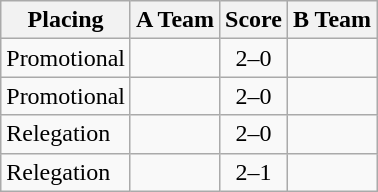<table class=wikitable style="border:1px solid #AAAAAA;">
<tr>
<th>Placing</th>
<th>A Team</th>
<th>Score</th>
<th>B Team</th>
</tr>
<tr>
<td>Promotional</td>
<td><strong></strong></td>
<td align="center">2–0</td>
<td></td>
</tr>
<tr>
<td>Promotional</td>
<td><strong></strong></td>
<td align="center">2–0</td>
<td></td>
</tr>
<tr>
<td>Relegation</td>
<td><strong></strong></td>
<td align="center">2–0</td>
<td></td>
</tr>
<tr>
<td>Relegation</td>
<td><strong></strong></td>
<td align="center">2–1</td>
<td></td>
</tr>
</table>
